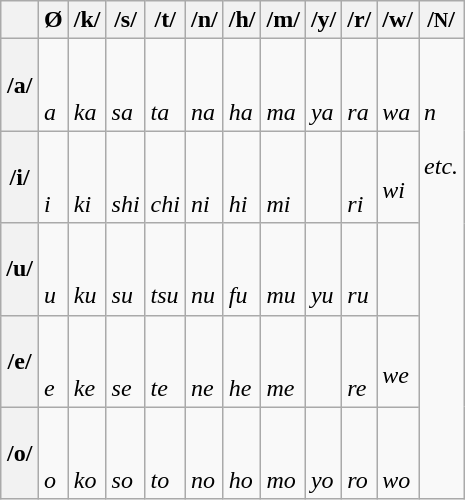<table class="wikitable" style="text-align: left;">
<tr>
<th> </th>
<th>Ø</th>
<th>/k/</th>
<th>/s/</th>
<th>/t/</th>
<th>/n/</th>
<th>/h/</th>
<th>/m/</th>
<th>/y/</th>
<th>/r/</th>
<th>/w/</th>
<th>/<small>N</small>/</th>
</tr>
<tr>
<th>/a/</th>
<td dir="ltr"><br><br><em>a</em><br></td>
<td dir="ltr"><br><br><em>ka</em><br></td>
<td dir="ltr"><br><br><em>sa</em><br></td>
<td dir="ltr"><br><br><em>ta</em><br></td>
<td dir="ltr"><br><br><em>na</em><br></td>
<td dir="ltr"><br><br><em>ha</em><br></td>
<td dir="ltr"><br><br><em>ma</em><br></td>
<td dir="ltr"><br><br><em>ya</em><br></td>
<td dir="ltr"><br><br><em>ra</em><br></td>
<td dir="ltr"><br><br><em>wa</em><br></td>
<td rowspan=5 valign="top" dir="ltr"><br><br><em>n</em><br><br><em>etc.</em></td>
</tr>
<tr>
<th>/i/</th>
<td dir="ltr"><br><br><em>i</em><br></td>
<td dir="ltr"><br><br><em>ki</em><br></td>
<td dir="ltr"><br><br><em>shi</em><br></td>
<td dir="ltr"><br><br><em>chi</em><br></td>
<td dir="ltr"><br><br><em>ni</em><br></td>
<td dir="ltr"><br><br><em>hi</em><br></td>
<td dir="ltr"><br><br><em>mi</em><br></td>
<td></td>
<td dir="ltr"><br><br><em>ri</em><br></td>
<td dir="ltr"><br><em>wi</em><br></td>
</tr>
<tr>
<th>/u/</th>
<td dir="ltr"><br><br><em>u</em><br></td>
<td dir="ltr"><br><br><em>ku</em><br></td>
<td dir="ltr"><br><br><em>su</em><br></td>
<td dir="ltr"><br><br><em>tsu</em><br></td>
<td dir="ltr"><br><br><em>nu</em><br></td>
<td dir="ltr"><br><br><em>fu</em><br></td>
<td dir="ltr"><br><br><em>mu</em><br></td>
<td dir="ltr"><br><br><em>yu</em><br></td>
<td dir="ltr"><br><br><em>ru</em><br></td>
<td></td>
</tr>
<tr>
<th>/e/</th>
<td dir="ltr"><br><br><em>e</em><br></td>
<td dir="ltr"><br><br><em>ke</em><br></td>
<td dir="ltr"><br><br><em>se</em><br></td>
<td dir="ltr"><br><br><em>te</em><br></td>
<td dir="ltr"><br><br><em>ne</em><br></td>
<td dir="ltr"><br><br><em>he</em><br></td>
<td dir="ltr"><br><br><em>me</em><br></td>
<td></td>
<td dir="ltr"><br><br><em>re</em><br></td>
<td dir="ltr"><br><em>we</em><br></td>
</tr>
<tr>
<th>/o/</th>
<td dir="ltr"><br><br><em>o</em><br></td>
<td dir="ltr"><br><br><em>ko</em><br></td>
<td dir="ltr"><br><br><em>so</em><br></td>
<td dir="ltr"><br><br><em>to</em><br></td>
<td dir="ltr"><br><br><em>no</em><br></td>
<td dir="ltr"><br><br><em>ho</em><br></td>
<td dir="ltr"><br><br><em>mo</em><br></td>
<td dir="ltr"><br><br><em>yo</em><br></td>
<td dir="ltr"><br><br><em>ro</em><br></td>
<td dir="ltr"><br><br><em>wo</em><br></td>
</tr>
</table>
